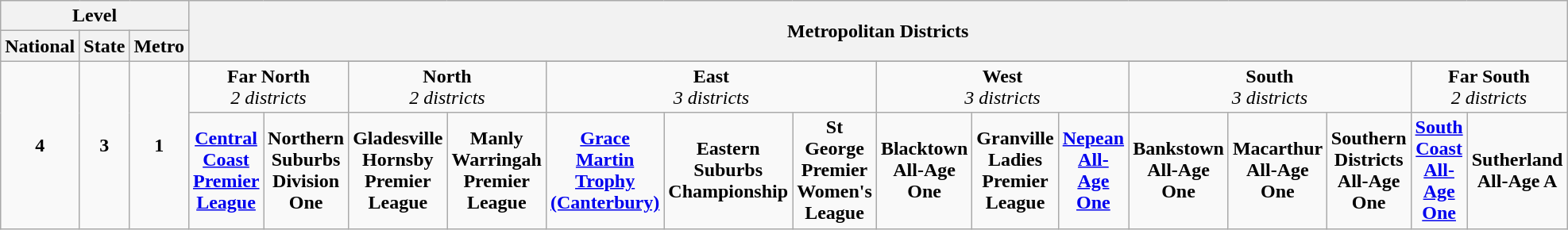<table class="wikitable" style="text-align:center; width:100%;">
<tr>
<th colspan=3>Level</th>
<th colspan=15 rowspan=2>Metropolitan Districts</th>
</tr>
<tr>
<th width=1%>National</th>
<th width=1%>State</th>
<th width=1%>Metro</th>
</tr>
<tr>
<td rowspan=3><strong>4</strong></td>
<td rowspan=3><strong>3</strong></td>
<td rowspan=3><strong>1</strong></td>
</tr>
<tr>
<td colspan=2><strong>Far North</strong><br><em>2 districts</em></td>
<td colspan=2><strong>North</strong><br><em>2 districts</em></td>
<td colspan=3><strong>East</strong><br><em>3 districts</em></td>
<td colspan=3><strong>West</strong><br><em>3 districts</em></td>
<td colspan=3><strong>South</strong><br><em>3 districts</em></td>
<td colspan=2><strong>Far South</strong><br><em>2 districts</em></td>
</tr>
<tr>
<td><strong><a href='#'>Central Coast Premier League</a></strong></td>
<td><strong>Northern Suburbs Division One</strong></td>
<td><strong>Gladesville Hornsby Premier League</strong></td>
<td><strong>Manly Warringah Premier League</strong></td>
<td><strong><a href='#'>Grace Martin Trophy (Canterbury)</a></strong></td>
<td><strong>Eastern Suburbs Championship</strong></td>
<td><strong>St George Premier Women's League</strong></td>
<td><strong>Blacktown All-Age One</strong></td>
<td><strong>Granville Ladies Premier League</strong></td>
<td><strong><a href='#'>Nepean All-Age One</a></strong></td>
<td><strong>Bankstown All-Age One</strong></td>
<td><strong>Macarthur All-Age One</strong></td>
<td><strong>Southern Districts All-Age One</strong></td>
<td><strong><a href='#'>South Coast All-Age One</a></strong></td>
<td><strong>Sutherland All-Age A</strong></td>
</tr>
</table>
